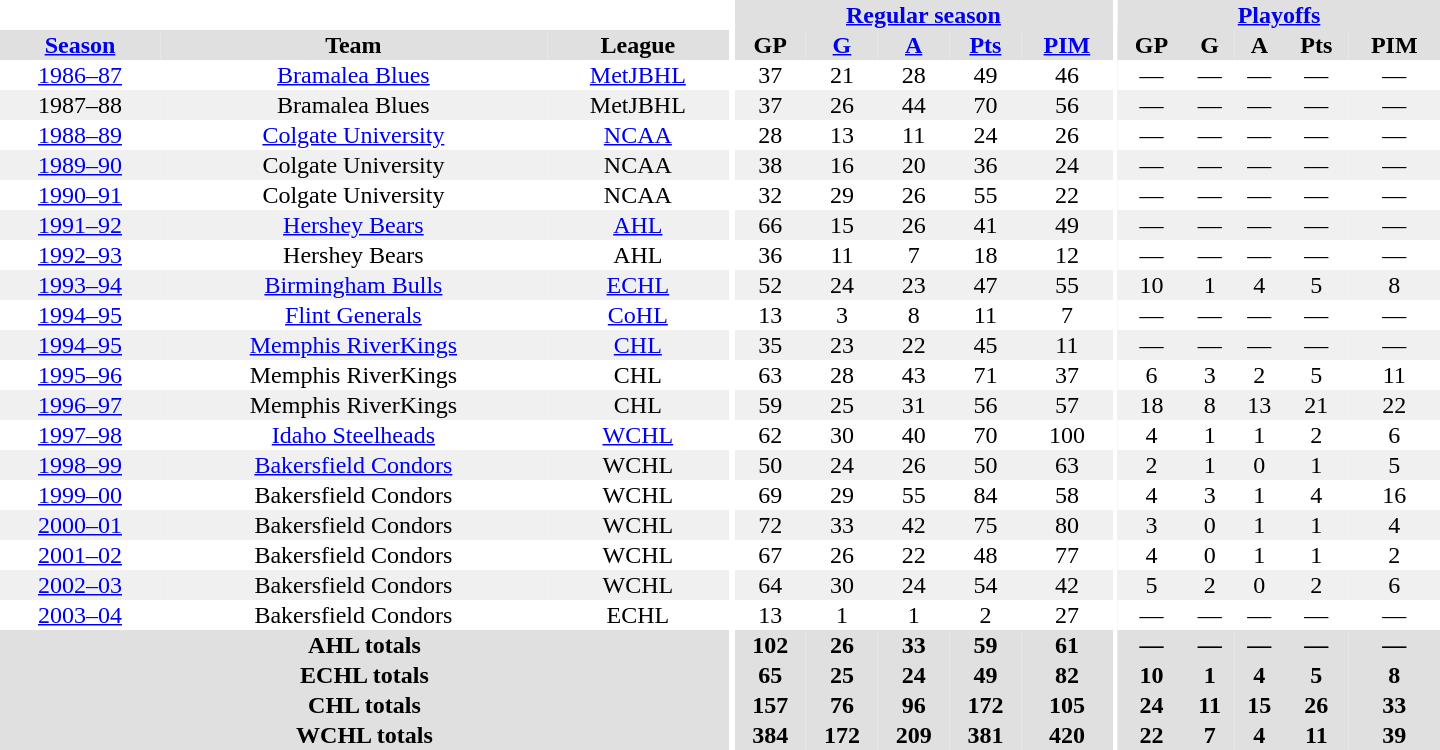<table border="0" cellpadding="1" cellspacing="0" style="text-align:center; width:60em">
<tr bgcolor="#e0e0e0">
<th colspan="3" bgcolor="#ffffff"></th>
<th rowspan="99" bgcolor="#ffffff"></th>
<th colspan="5"><a href='#'>Regular season</a></th>
<th rowspan="99" bgcolor="#ffffff"></th>
<th colspan="5"><a href='#'>Playoffs</a></th>
</tr>
<tr bgcolor="#e0e0e0">
<th><a href='#'>Season</a></th>
<th>Team</th>
<th>League</th>
<th>GP</th>
<th><a href='#'>G</a></th>
<th><a href='#'>A</a></th>
<th><a href='#'>Pts</a></th>
<th><a href='#'>PIM</a></th>
<th>GP</th>
<th>G</th>
<th>A</th>
<th>Pts</th>
<th>PIM</th>
</tr>
<tr>
<td><a href='#'>1986–87</a></td>
<td><a href='#'>Bramalea Blues</a></td>
<td><a href='#'>MetJBHL</a></td>
<td>37</td>
<td>21</td>
<td>28</td>
<td>49</td>
<td>46</td>
<td>—</td>
<td>—</td>
<td>—</td>
<td>—</td>
<td>—</td>
</tr>
<tr bgcolor="#f0f0f0">
<td>1987–88</td>
<td>Bramalea Blues</td>
<td>MetJBHL</td>
<td>37</td>
<td>26</td>
<td>44</td>
<td>70</td>
<td>56</td>
<td>—</td>
<td>—</td>
<td>—</td>
<td>—</td>
<td>—</td>
</tr>
<tr>
<td><a href='#'>1988–89</a></td>
<td><a href='#'>Colgate University</a></td>
<td><a href='#'>NCAA</a></td>
<td>28</td>
<td>13</td>
<td>11</td>
<td>24</td>
<td>26</td>
<td>—</td>
<td>—</td>
<td>—</td>
<td>—</td>
<td>—</td>
</tr>
<tr bgcolor="#f0f0f0">
<td><a href='#'>1989–90</a></td>
<td>Colgate University</td>
<td>NCAA</td>
<td>38</td>
<td>16</td>
<td>20</td>
<td>36</td>
<td>24</td>
<td>—</td>
<td>—</td>
<td>—</td>
<td>—</td>
<td>—</td>
</tr>
<tr>
<td><a href='#'>1990–91</a></td>
<td>Colgate University</td>
<td>NCAA</td>
<td>32</td>
<td>29</td>
<td>26</td>
<td>55</td>
<td>22</td>
<td>—</td>
<td>—</td>
<td>—</td>
<td>—</td>
<td>—</td>
</tr>
<tr bgcolor="#f0f0f0">
<td><a href='#'>1991–92</a></td>
<td><a href='#'>Hershey Bears</a></td>
<td><a href='#'>AHL</a></td>
<td>66</td>
<td>15</td>
<td>26</td>
<td>41</td>
<td>49</td>
<td>—</td>
<td>—</td>
<td>—</td>
<td>—</td>
<td>—</td>
</tr>
<tr>
<td><a href='#'>1992–93</a></td>
<td>Hershey Bears</td>
<td>AHL</td>
<td>36</td>
<td>11</td>
<td>7</td>
<td>18</td>
<td>12</td>
<td>—</td>
<td>—</td>
<td>—</td>
<td>—</td>
<td>—</td>
</tr>
<tr bgcolor="#f0f0f0">
<td><a href='#'>1993–94</a></td>
<td><a href='#'>Birmingham Bulls</a></td>
<td><a href='#'>ECHL</a></td>
<td>52</td>
<td>24</td>
<td>23</td>
<td>47</td>
<td>55</td>
<td>10</td>
<td>1</td>
<td>4</td>
<td>5</td>
<td>8</td>
</tr>
<tr>
<td><a href='#'>1994–95</a></td>
<td><a href='#'>Flint Generals</a></td>
<td><a href='#'>CoHL</a></td>
<td>13</td>
<td>3</td>
<td>8</td>
<td>11</td>
<td>7</td>
<td>—</td>
<td>—</td>
<td>—</td>
<td>—</td>
<td>—</td>
</tr>
<tr bgcolor="#f0f0f0">
<td><a href='#'>1994–95</a></td>
<td><a href='#'>Memphis RiverKings</a></td>
<td><a href='#'>CHL</a></td>
<td>35</td>
<td>23</td>
<td>22</td>
<td>45</td>
<td>11</td>
<td>—</td>
<td>—</td>
<td>—</td>
<td>—</td>
<td>—</td>
</tr>
<tr>
<td><a href='#'>1995–96</a></td>
<td>Memphis RiverKings</td>
<td>CHL</td>
<td>63</td>
<td>28</td>
<td>43</td>
<td>71</td>
<td>37</td>
<td>6</td>
<td>3</td>
<td>2</td>
<td>5</td>
<td>11</td>
</tr>
<tr bgcolor="#f0f0f0">
<td><a href='#'>1996–97</a></td>
<td>Memphis RiverKings</td>
<td>CHL</td>
<td>59</td>
<td>25</td>
<td>31</td>
<td>56</td>
<td>57</td>
<td>18</td>
<td>8</td>
<td>13</td>
<td>21</td>
<td>22</td>
</tr>
<tr>
<td><a href='#'>1997–98</a></td>
<td><a href='#'>Idaho Steelheads</a></td>
<td><a href='#'>WCHL</a></td>
<td>62</td>
<td>30</td>
<td>40</td>
<td>70</td>
<td>100</td>
<td>4</td>
<td>1</td>
<td>1</td>
<td>2</td>
<td>6</td>
</tr>
<tr bgcolor="#f0f0f0">
<td><a href='#'>1998–99</a></td>
<td><a href='#'>Bakersfield Condors</a></td>
<td>WCHL</td>
<td>50</td>
<td>24</td>
<td>26</td>
<td>50</td>
<td>63</td>
<td>2</td>
<td>1</td>
<td>0</td>
<td>1</td>
<td>5</td>
</tr>
<tr>
<td><a href='#'>1999–00</a></td>
<td>Bakersfield Condors</td>
<td>WCHL</td>
<td>69</td>
<td>29</td>
<td>55</td>
<td>84</td>
<td>58</td>
<td>4</td>
<td>3</td>
<td>1</td>
<td>4</td>
<td>16</td>
</tr>
<tr bgcolor="#f0f0f0">
<td><a href='#'>2000–01</a></td>
<td>Bakersfield Condors</td>
<td>WCHL</td>
<td>72</td>
<td>33</td>
<td>42</td>
<td>75</td>
<td>80</td>
<td>3</td>
<td>0</td>
<td>1</td>
<td>1</td>
<td>4</td>
</tr>
<tr>
<td><a href='#'>2001–02</a></td>
<td>Bakersfield Condors</td>
<td>WCHL</td>
<td>67</td>
<td>26</td>
<td>22</td>
<td>48</td>
<td>77</td>
<td>4</td>
<td>0</td>
<td>1</td>
<td>1</td>
<td>2</td>
</tr>
<tr bgcolor="#f0f0f0">
<td><a href='#'>2002–03</a></td>
<td>Bakersfield Condors</td>
<td>WCHL</td>
<td>64</td>
<td>30</td>
<td>24</td>
<td>54</td>
<td>42</td>
<td>5</td>
<td>2</td>
<td>0</td>
<td>2</td>
<td>6</td>
</tr>
<tr>
<td><a href='#'>2003–04</a></td>
<td>Bakersfield Condors</td>
<td>ECHL</td>
<td>13</td>
<td>1</td>
<td>1</td>
<td>2</td>
<td>27</td>
<td>—</td>
<td>—</td>
<td>—</td>
<td>—</td>
<td>—</td>
</tr>
<tr>
</tr>
<tr ALIGN="center" bgcolor="#e0e0e0">
<th colspan="3">AHL totals</th>
<th ALIGN="center">102</th>
<th ALIGN="center">26</th>
<th ALIGN="center">33</th>
<th ALIGN="center">59</th>
<th ALIGN="center">61</th>
<th ALIGN="center">—</th>
<th ALIGN="center">—</th>
<th ALIGN="center">—</th>
<th ALIGN="center">—</th>
<th ALIGN="center">—</th>
</tr>
<tr>
</tr>
<tr ALIGN="center" bgcolor="#e0e0e0">
<th colspan="3">ECHL totals</th>
<th ALIGN="center">65</th>
<th ALIGN="center">25</th>
<th ALIGN="center">24</th>
<th ALIGN="center">49</th>
<th ALIGN="center">82</th>
<th ALIGN="center">10</th>
<th ALIGN="center">1</th>
<th ALIGN="center">4</th>
<th ALIGN="center">5</th>
<th ALIGN="center">8</th>
</tr>
<tr>
</tr>
<tr ALIGN="center" bgcolor="#e0e0e0">
<th colspan="3">CHL totals</th>
<th ALIGN="center">157</th>
<th ALIGN="center">76</th>
<th ALIGN="center">96</th>
<th ALIGN="center">172</th>
<th ALIGN="center">105</th>
<th ALIGN="center">24</th>
<th ALIGN="center">11</th>
<th ALIGN="center">15</th>
<th ALIGN="center">26</th>
<th ALIGN="center">33</th>
</tr>
<tr>
</tr>
<tr ALIGN="center" bgcolor="#e0e0e0">
<th colspan="3">WCHL totals</th>
<th ALIGN="center">384</th>
<th ALIGN="center">172</th>
<th ALIGN="center">209</th>
<th ALIGN="center">381</th>
<th ALIGN="center">420</th>
<th ALIGN="center">22</th>
<th ALIGN="center">7</th>
<th ALIGN="center">4</th>
<th ALIGN="center">11</th>
<th ALIGN="center">39</th>
</tr>
</table>
